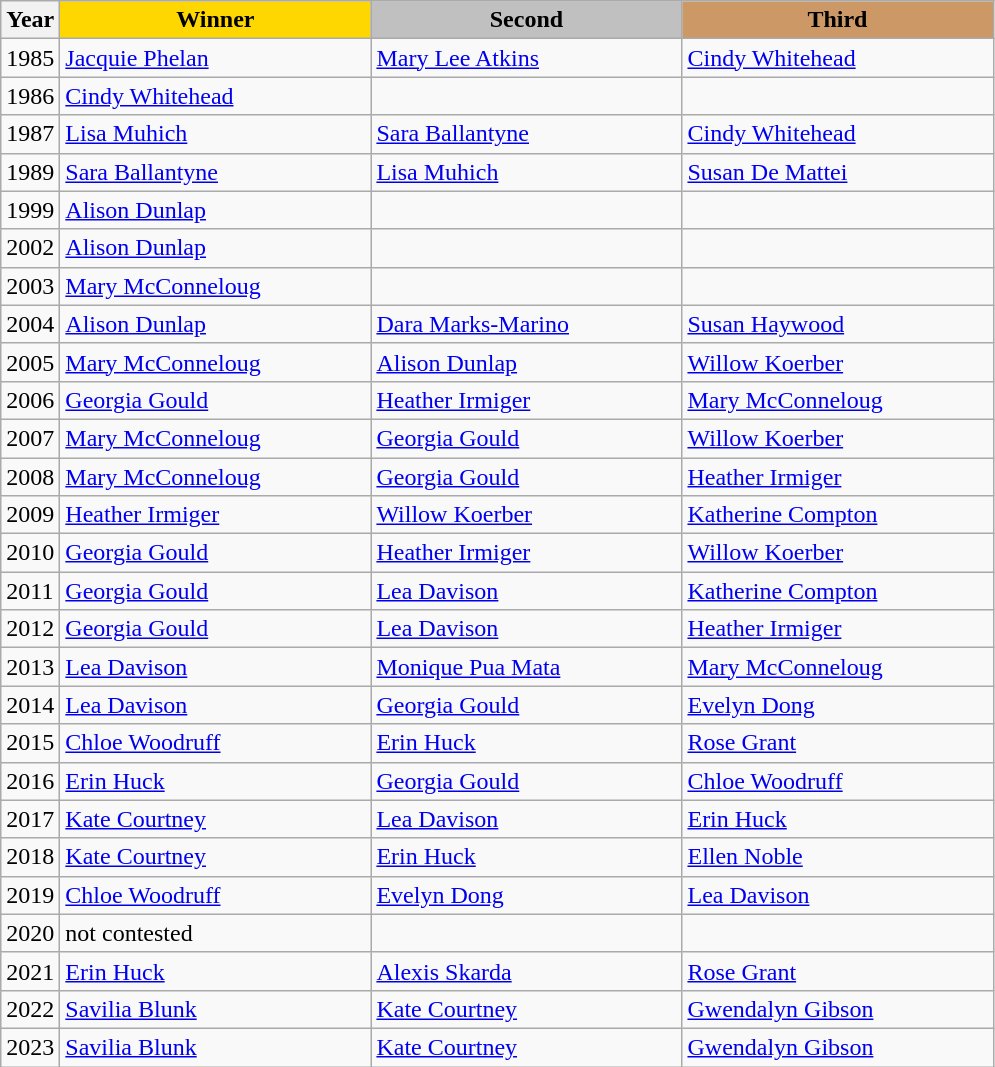<table class="wikitable sortable">
<tr>
<th>Year</th>
<th scope=col colspan=1 style="width:200px; background: gold;">Winner</th>
<th scope=col colspan=1 style="width:200px; background: silver;">Second</th>
<th scope=col colspan=1 style="width:200px; background: #cc9966;">Third</th>
</tr>
<tr>
<td>1985</td>
<td><a href='#'>Jacquie Phelan</a></td>
<td><a href='#'>Mary Lee Atkins</a></td>
<td><a href='#'>Cindy Whitehead</a></td>
</tr>
<tr>
<td>1986</td>
<td><a href='#'>Cindy Whitehead</a></td>
<td></td>
<td></td>
</tr>
<tr>
<td>1987</td>
<td><a href='#'>Lisa Muhich</a></td>
<td><a href='#'>Sara Ballantyne</a></td>
<td><a href='#'>Cindy Whitehead</a></td>
</tr>
<tr>
<td>1989</td>
<td><a href='#'>Sara Ballantyne</a></td>
<td><a href='#'>Lisa Muhich</a></td>
<td><a href='#'>Susan De Mattei</a></td>
</tr>
<tr>
<td>1999</td>
<td><a href='#'>Alison Dunlap</a></td>
<td></td>
<td></td>
</tr>
<tr>
<td>2002</td>
<td><a href='#'>Alison Dunlap</a></td>
<td></td>
<td></td>
</tr>
<tr>
<td>2003</td>
<td><a href='#'>Mary McConneloug</a></td>
<td></td>
<td></td>
</tr>
<tr>
<td>2004</td>
<td><a href='#'>Alison Dunlap</a></td>
<td><a href='#'>Dara Marks-Marino</a></td>
<td><a href='#'>Susan Haywood</a></td>
</tr>
<tr>
<td>2005</td>
<td><a href='#'>Mary McConneloug</a></td>
<td><a href='#'>Alison Dunlap</a></td>
<td><a href='#'>Willow Koerber</a></td>
</tr>
<tr>
<td>2006</td>
<td><a href='#'>Georgia Gould</a></td>
<td><a href='#'>Heather Irmiger</a></td>
<td><a href='#'>Mary McConneloug</a></td>
</tr>
<tr>
<td>2007</td>
<td><a href='#'>Mary McConneloug</a></td>
<td><a href='#'>Georgia Gould</a></td>
<td><a href='#'>Willow Koerber</a></td>
</tr>
<tr>
<td>2008</td>
<td><a href='#'>Mary McConneloug</a></td>
<td><a href='#'>Georgia Gould</a></td>
<td><a href='#'>Heather Irmiger</a></td>
</tr>
<tr>
<td>2009</td>
<td><a href='#'>Heather Irmiger</a></td>
<td><a href='#'>Willow Koerber</a></td>
<td><a href='#'>Katherine Compton</a></td>
</tr>
<tr>
<td>2010</td>
<td><a href='#'>Georgia Gould</a></td>
<td><a href='#'>Heather Irmiger</a></td>
<td><a href='#'>Willow Koerber</a></td>
</tr>
<tr>
<td>2011</td>
<td><a href='#'>Georgia Gould</a></td>
<td><a href='#'>Lea Davison</a></td>
<td><a href='#'>Katherine Compton</a></td>
</tr>
<tr>
<td>2012</td>
<td><a href='#'>Georgia Gould</a></td>
<td><a href='#'>Lea Davison</a></td>
<td><a href='#'>Heather Irmiger</a></td>
</tr>
<tr>
<td>2013</td>
<td><a href='#'>Lea Davison</a></td>
<td><a href='#'>Monique Pua Mata</a></td>
<td><a href='#'>Mary McConneloug</a></td>
</tr>
<tr>
<td>2014</td>
<td><a href='#'>Lea Davison</a></td>
<td><a href='#'>Georgia Gould</a></td>
<td><a href='#'>Evelyn Dong</a></td>
</tr>
<tr>
<td>2015</td>
<td><a href='#'>Chloe Woodruff</a></td>
<td><a href='#'>Erin Huck</a></td>
<td><a href='#'>Rose Grant</a></td>
</tr>
<tr>
<td>2016</td>
<td><a href='#'>Erin Huck</a></td>
<td><a href='#'>Georgia Gould</a></td>
<td><a href='#'>Chloe Woodruff</a></td>
</tr>
<tr>
<td>2017</td>
<td><a href='#'>Kate Courtney</a></td>
<td><a href='#'>Lea Davison</a></td>
<td><a href='#'>Erin Huck</a></td>
</tr>
<tr>
<td>2018</td>
<td><a href='#'>Kate Courtney</a></td>
<td><a href='#'>Erin Huck</a></td>
<td><a href='#'>Ellen Noble</a></td>
</tr>
<tr>
<td>2019</td>
<td><a href='#'>Chloe Woodruff</a></td>
<td><a href='#'>Evelyn Dong</a></td>
<td><a href='#'>Lea Davison</a></td>
</tr>
<tr>
<td>2020</td>
<td>not contested</td>
<td></td>
<td></td>
</tr>
<tr>
<td>2021</td>
<td><a href='#'>Erin Huck</a></td>
<td><a href='#'>Alexis Skarda</a></td>
<td><a href='#'>Rose Grant</a></td>
</tr>
<tr>
<td>2022</td>
<td><a href='#'>Savilia Blunk</a></td>
<td><a href='#'>Kate Courtney</a></td>
<td><a href='#'>Gwendalyn Gibson</a></td>
</tr>
<tr>
<td>2023</td>
<td><a href='#'>Savilia Blunk</a></td>
<td><a href='#'>Kate Courtney</a></td>
<td><a href='#'>Gwendalyn Gibson</a></td>
</tr>
</table>
